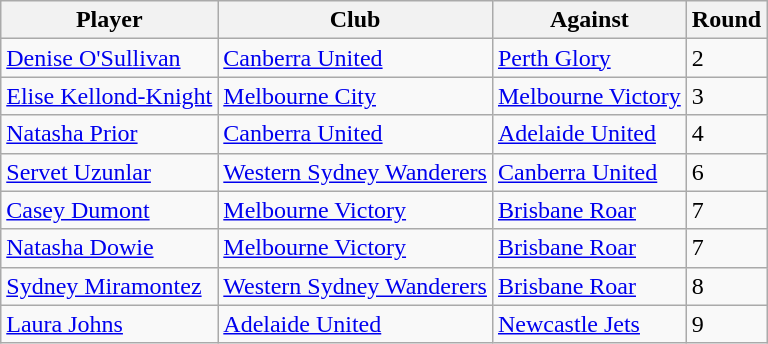<table class="wikitable" style="text-align:left;">
<tr>
<th>Player</th>
<th>Club</th>
<th>Against</th>
<th>Round</th>
</tr>
<tr>
<td> <a href='#'>Denise O'Sullivan</a></td>
<td><a href='#'>Canberra United</a></td>
<td><a href='#'>Perth Glory</a></td>
<td>2</td>
</tr>
<tr>
<td> <a href='#'>Elise Kellond-Knight</a></td>
<td><a href='#'>Melbourne City</a></td>
<td><a href='#'>Melbourne Victory</a></td>
<td>3</td>
</tr>
<tr>
<td> <a href='#'>Natasha Prior</a></td>
<td><a href='#'>Canberra United</a></td>
<td><a href='#'>Adelaide United</a></td>
<td>4</td>
</tr>
<tr>
<td> <a href='#'>Servet Uzunlar</a></td>
<td><a href='#'>Western Sydney Wanderers</a></td>
<td><a href='#'>Canberra United</a></td>
<td>6</td>
</tr>
<tr>
<td> <a href='#'>Casey Dumont</a></td>
<td><a href='#'>Melbourne Victory</a></td>
<td><a href='#'>Brisbane Roar</a></td>
<td>7</td>
</tr>
<tr>
<td> <a href='#'>Natasha Dowie</a></td>
<td><a href='#'>Melbourne Victory</a></td>
<td><a href='#'>Brisbane Roar</a></td>
<td>7</td>
</tr>
<tr>
<td> <a href='#'>Sydney Miramontez</a></td>
<td><a href='#'>Western Sydney Wanderers</a></td>
<td><a href='#'>Brisbane Roar</a></td>
<td>8</td>
</tr>
<tr>
<td> <a href='#'>Laura Johns</a></td>
<td><a href='#'>Adelaide United</a></td>
<td><a href='#'>Newcastle Jets</a></td>
<td>9</td>
</tr>
</table>
